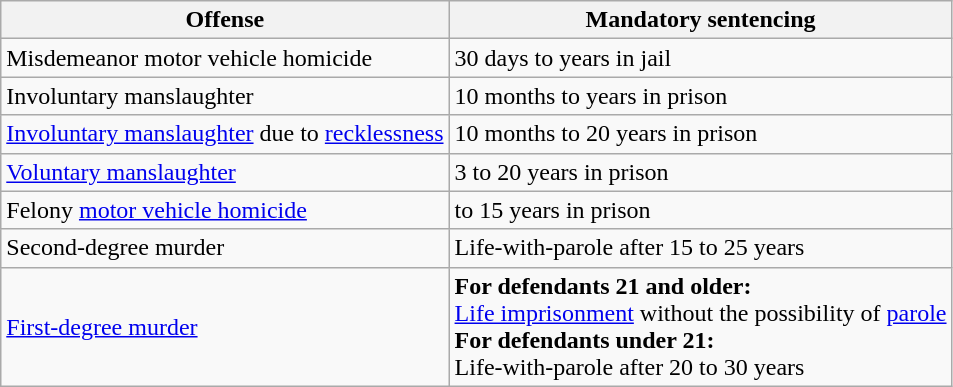<table class="wikitable">
<tr>
<th>Offense</th>
<th>Mandatory sentencing</th>
</tr>
<tr>
<td>Misdemeanor motor vehicle homicide</td>
<td>30 days to  years in jail</td>
</tr>
<tr>
<td>Involuntary manslaughter</td>
<td>10 months to  years in prison</td>
</tr>
<tr>
<td><a href='#'>Involuntary manslaughter</a> due to <a href='#'>recklessness</a></td>
<td>10 months to 20 years in prison</td>
</tr>
<tr>
<td><a href='#'>Voluntary manslaughter</a></td>
<td>3 to 20 years in prison</td>
</tr>
<tr>
<td>Felony <a href='#'>motor vehicle homicide</a></td>
<td> to 15 years in prison</td>
</tr>
<tr>
<td>Second-degree murder</td>
<td>Life-with-parole after 15 to 25 years</td>
</tr>
<tr>
<td><a href='#'>First-degree murder</a></td>
<td><strong>For defendants 21 and older:</strong><br><a href='#'>Life imprisonment</a> without the possibility of <a href='#'>parole</a><br><strong>For defendants under 21:</strong><br>Life-with-parole after 20 to 30 years</td>
</tr>
</table>
